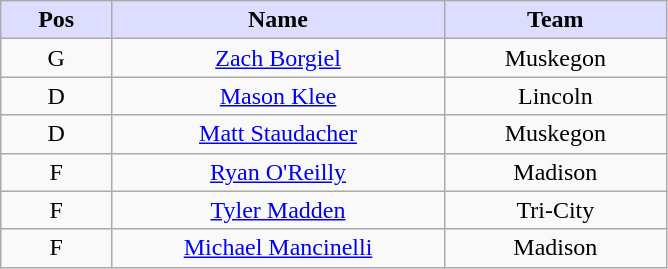<table class="wikitable" style="text-align:center">
<tr>
<th style="background:#ddf; width:10%;">Pos</th>
<th style="background:#ddf; width:30%;">Name</th>
<th style="background:#ddf; width:20%;">Team</th>
</tr>
<tr>
<td>G</td>
<td><a href='#'>Zach Borgiel</a></td>
<td>Muskegon</td>
</tr>
<tr>
<td>D</td>
<td><a href='#'>Mason Klee</a></td>
<td>Lincoln</td>
</tr>
<tr>
<td>D</td>
<td><a href='#'>Matt Staudacher</a></td>
<td>Muskegon</td>
</tr>
<tr>
<td>F</td>
<td><a href='#'>Ryan O'Reilly</a></td>
<td>Madison</td>
</tr>
<tr>
<td>F</td>
<td><a href='#'>Tyler Madden</a></td>
<td>Tri-City</td>
</tr>
<tr>
<td>F</td>
<td><a href='#'>Michael Mancinelli</a></td>
<td>Madison</td>
</tr>
</table>
